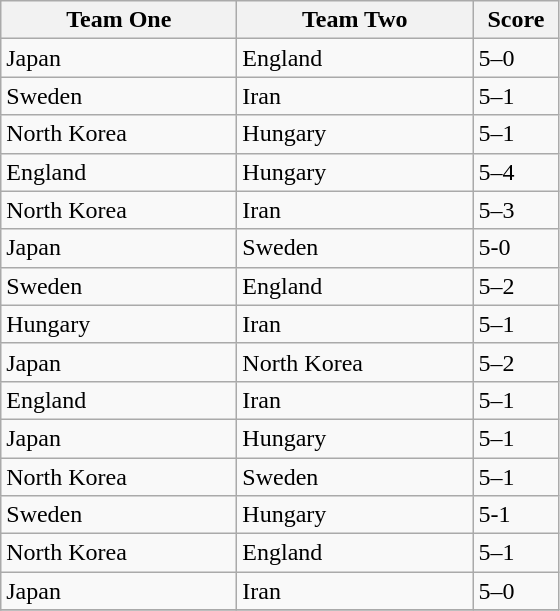<table class="wikitable">
<tr>
<th width=150>Team One</th>
<th width=150>Team Two</th>
<th width=50>Score</th>
</tr>
<tr>
<td>Japan</td>
<td>England</td>
<td>5–0</td>
</tr>
<tr>
<td>Sweden</td>
<td>Iran</td>
<td>5–1</td>
</tr>
<tr>
<td>North Korea</td>
<td>Hungary</td>
<td>5–1</td>
</tr>
<tr>
<td>England</td>
<td>Hungary</td>
<td>5–4</td>
</tr>
<tr>
<td>North Korea</td>
<td>Iran</td>
<td>5–3</td>
</tr>
<tr>
<td>Japan</td>
<td>Sweden</td>
<td>5-0</td>
</tr>
<tr>
<td>Sweden</td>
<td>England</td>
<td>5–2</td>
</tr>
<tr>
<td>Hungary</td>
<td>Iran</td>
<td>5–1</td>
</tr>
<tr>
<td>Japan</td>
<td>North Korea</td>
<td>5–2</td>
</tr>
<tr>
<td>England</td>
<td>Iran</td>
<td>5–1</td>
</tr>
<tr>
<td>Japan</td>
<td>Hungary</td>
<td>5–1</td>
</tr>
<tr>
<td>North Korea</td>
<td>Sweden</td>
<td>5–1</td>
</tr>
<tr>
<td>Sweden</td>
<td>Hungary</td>
<td>5-1</td>
</tr>
<tr>
<td>North Korea</td>
<td>England</td>
<td>5–1</td>
</tr>
<tr>
<td>Japan</td>
<td>Iran</td>
<td>5–0</td>
</tr>
<tr>
</tr>
</table>
